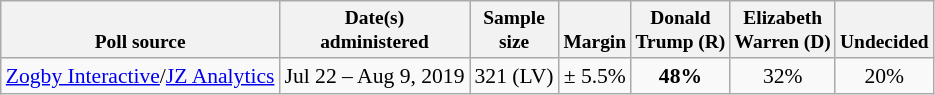<table class="wikitable" style="font-size:90%;text-align:center;">
<tr style="vertical-align:bottom; font-size:90%;">
<th>Poll source</th>
<th>Date(s)<br>administered</th>
<th>Sample<br>size</th>
<th>Margin<br></th>
<th>Donald<br>Trump (R)</th>
<th>Elizabeth<br>Warren (D)</th>
<th>Undecided</th>
</tr>
<tr>
<td style="text-align:left;"><a href='#'>Zogby Interactive</a>/<a href='#'>JZ Analytics</a></td>
<td>Jul 22 – Aug 9, 2019</td>
<td>321 (LV)</td>
<td>± 5.5%</td>
<td><strong>48%</strong></td>
<td>32%</td>
<td>20%</td>
</tr>
</table>
